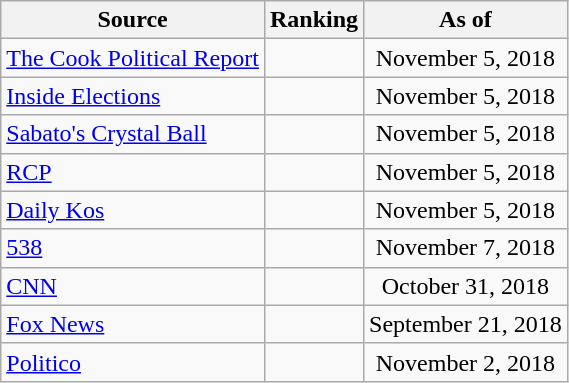<table class="wikitable" style="text-align:center">
<tr>
<th>Source</th>
<th>Ranking</th>
<th>As of</th>
</tr>
<tr>
<td align=left><a href='#'>The Cook Political Report</a></td>
<td></td>
<td>November 5, 2018</td>
</tr>
<tr>
<td align=left><a href='#'>Inside Elections</a></td>
<td></td>
<td>November 5, 2018</td>
</tr>
<tr>
<td align=left><a href='#'>Sabato's Crystal Ball</a></td>
<td></td>
<td>November 5, 2018</td>
</tr>
<tr>
<td align="left"><a href='#'>RCP</a></td>
<td></td>
<td>November 5, 2018</td>
</tr>
<tr>
<td align="left"><a href='#'>Daily Kos</a></td>
<td></td>
<td>November 5, 2018</td>
</tr>
<tr>
<td align="left"><a href='#'>538</a></td>
<td></td>
<td>November 7, 2018</td>
</tr>
<tr>
<td align="left"><a href='#'>CNN</a></td>
<td></td>
<td>October 31, 2018</td>
</tr>
<tr>
<td align="left"><a href='#'>Fox News</a></td>
<td></td>
<td>September 21, 2018</td>
</tr>
<tr>
<td align="left"><a href='#'>Politico</a></td>
<td></td>
<td>November 2, 2018</td>
</tr>
</table>
